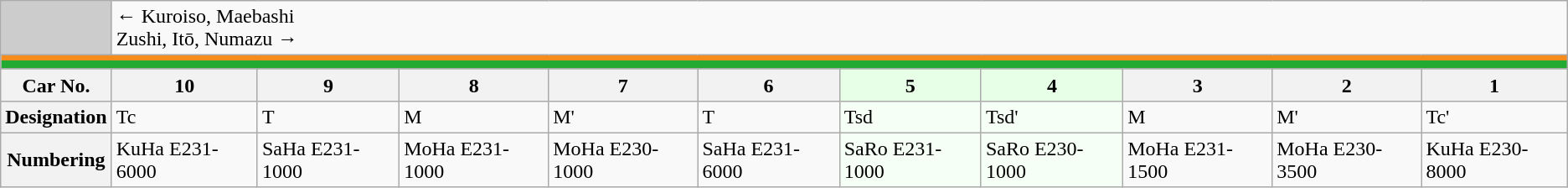<table class="wikitable">
<tr>
<td style="background-color:#ccc;"> </td>
<td colspan="10"><div>← Kuroiso, Maebashi</div><div>Zushi, Itō, Numazu →</div></td>
</tr>
<tr style="line-height: 3.3px; background-color: #F68B1E;">
<td colspan="11" style="padding:0; border:0;"> </td>
</tr>
<tr style="line-height: 6.7px; background-color: #22AA33;">
<td colspan="11" style="padding:0; border:0;"> </td>
</tr>
<tr>
<th>Car No.</th>
<th>10</th>
<th>9</th>
<th>8</th>
<th>7</th>
<th>6</th>
<th style="background: #E6FFE6">5</th>
<th style="background: #E6FFE6">4</th>
<th>3</th>
<th>2</th>
<th>1</th>
</tr>
<tr>
<th>Designation</th>
<td>Tc</td>
<td>T</td>
<td>M</td>
<td>M'</td>
<td>T</td>
<td style="background: #F5FFF5">Tsd</td>
<td style="background: #F5FFF5">Tsd'</td>
<td>M</td>
<td>M'</td>
<td>Tc'</td>
</tr>
<tr>
<th>Numbering</th>
<td>KuHa E231-6000</td>
<td>SaHa E231-1000</td>
<td>MoHa E231-1000</td>
<td>MoHa E230-1000</td>
<td>SaHa E231-6000</td>
<td style="background: #F5FFF5">SaRo E231-1000</td>
<td style="background: #F5FFF5">SaRo E230-1000</td>
<td>MoHa E231-1500</td>
<td>MoHa E230-3500</td>
<td>KuHa E230-8000</td>
</tr>
</table>
